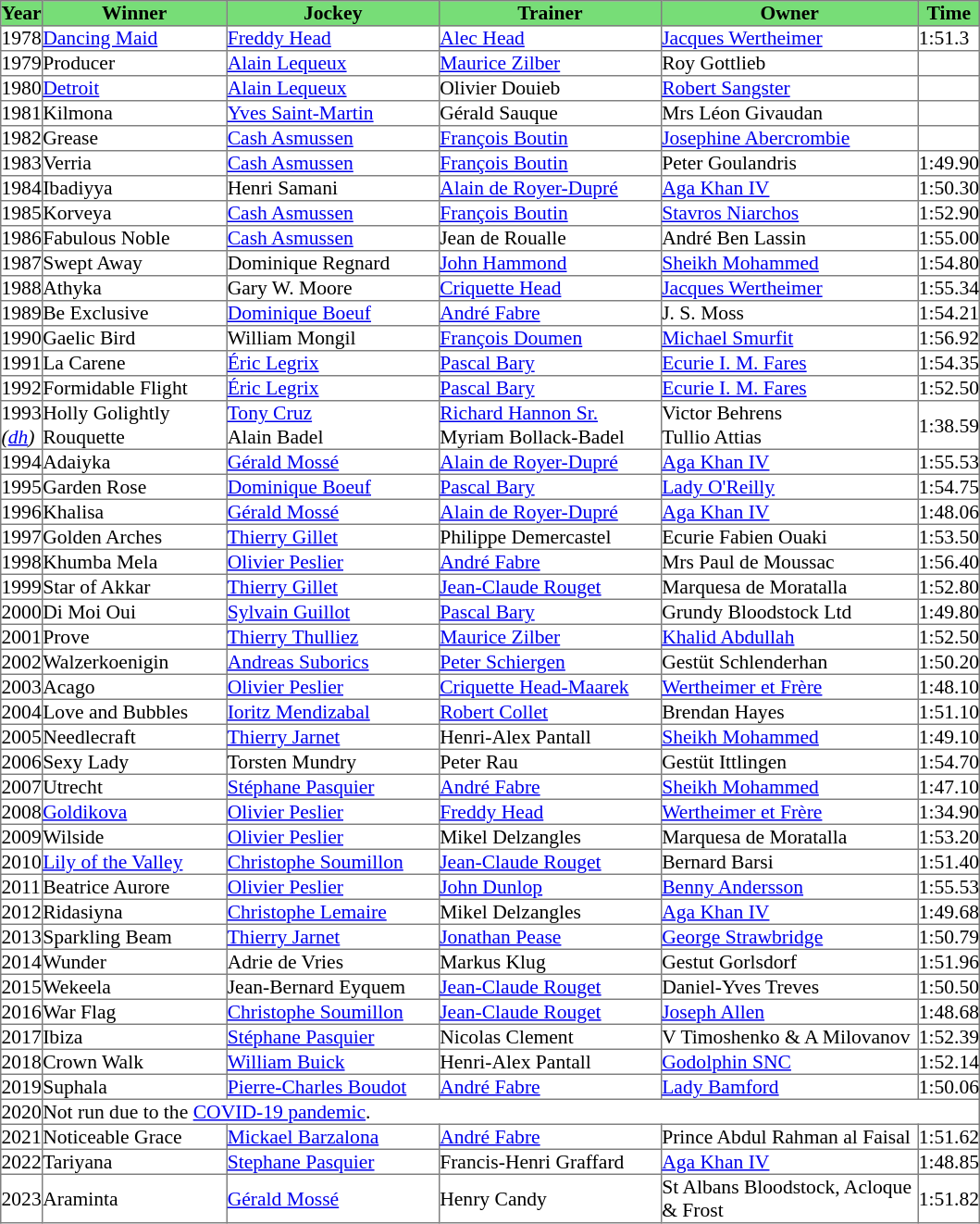<table class = "sortable" | border="1" cellpadding="0" style="border-collapse: collapse; font-size:90%">
<tr bgcolor="#77dd77" align="center">
<th>Year</th>
<th>Winner</th>
<th>Jockey</th>
<th>Trainer</th>
<th>Owner</th>
<th>Time</th>
</tr>
<tr>
<td>1978</td>
<td width=132px><a href='#'>Dancing Maid</a></td>
<td width=152px><a href='#'>Freddy Head</a></td>
<td width=159px><a href='#'>Alec Head</a></td>
<td width=184px><a href='#'>Jacques Wertheimer</a></td>
<td>1:51.3</td>
</tr>
<tr>
<td>1979</td>
<td>Producer</td>
<td><a href='#'>Alain Lequeux</a></td>
<td><a href='#'>Maurice Zilber</a></td>
<td>Roy Gottlieb</td>
<td></td>
</tr>
<tr>
<td>1980</td>
<td><a href='#'>Detroit</a></td>
<td><a href='#'>Alain Lequeux</a></td>
<td>Olivier Douieb</td>
<td><a href='#'>Robert Sangster</a></td>
<td></td>
</tr>
<tr>
<td>1981</td>
<td>Kilmona</td>
<td><a href='#'>Yves Saint-Martin</a></td>
<td>Gérald Sauque</td>
<td>Mrs Léon Givaudan</td>
<td></td>
</tr>
<tr>
<td>1982</td>
<td>Grease</td>
<td><a href='#'>Cash Asmussen</a></td>
<td><a href='#'>François Boutin</a></td>
<td><a href='#'>Josephine Abercrombie</a></td>
<td></td>
</tr>
<tr>
<td>1983</td>
<td>Verria</td>
<td><a href='#'>Cash Asmussen</a></td>
<td><a href='#'>François Boutin</a></td>
<td>Peter Goulandris</td>
<td>1:49.90</td>
</tr>
<tr>
<td>1984</td>
<td>Ibadiyya </td>
<td>Henri Samani</td>
<td><a href='#'>Alain de Royer-Dupré</a></td>
<td><a href='#'>Aga Khan IV</a></td>
<td>1:50.30</td>
</tr>
<tr>
<td>1985</td>
<td>Korveya</td>
<td><a href='#'>Cash Asmussen</a></td>
<td><a href='#'>François Boutin</a></td>
<td><a href='#'>Stavros Niarchos</a></td>
<td>1:52.90</td>
</tr>
<tr>
<td>1986</td>
<td>Fabulous Noble</td>
<td><a href='#'>Cash Asmussen</a></td>
<td>Jean de Roualle</td>
<td>André Ben Lassin</td>
<td>1:55.00</td>
</tr>
<tr>
<td>1987</td>
<td>Swept Away</td>
<td>Dominique Regnard</td>
<td><a href='#'>John Hammond</a></td>
<td><a href='#'>Sheikh Mohammed</a></td>
<td>1:54.80</td>
</tr>
<tr>
<td>1988</td>
<td>Athyka</td>
<td>Gary W. Moore</td>
<td><a href='#'>Criquette Head</a></td>
<td><a href='#'>Jacques Wertheimer</a></td>
<td>1:55.34</td>
</tr>
<tr>
<td>1989</td>
<td>Be Exclusive</td>
<td><a href='#'>Dominique Boeuf</a></td>
<td><a href='#'>André Fabre</a></td>
<td>J. S. Moss</td>
<td>1:54.21</td>
</tr>
<tr>
<td>1990</td>
<td>Gaelic Bird</td>
<td>William Mongil</td>
<td><a href='#'>François Doumen</a></td>
<td><a href='#'>Michael Smurfit</a></td>
<td>1:56.92</td>
</tr>
<tr>
<td>1991</td>
<td>La Carene</td>
<td><a href='#'>Éric Legrix</a></td>
<td><a href='#'>Pascal Bary</a></td>
<td><a href='#'>Ecurie I. M. Fares</a></td>
<td>1:54.35</td>
</tr>
<tr>
<td>1992</td>
<td>Formidable Flight</td>
<td><a href='#'>Éric Legrix</a></td>
<td><a href='#'>Pascal Bary</a></td>
<td><a href='#'>Ecurie I. M. Fares</a></td>
<td>1:52.50</td>
</tr>
<tr>
<td>1993<br><em>(<a href='#'>dh</a>)</em></td>
<td>Holly Golightly<br>Rouquette</td>
<td><a href='#'>Tony Cruz</a><br>Alain Badel</td>
<td><a href='#'>Richard Hannon Sr.</a><br>Myriam Bollack-Badel</td>
<td>Victor Behrens<br>Tullio Attias</td>
<td>1:38.59</td>
</tr>
<tr>
<td>1994</td>
<td>Adaiyka</td>
<td><a href='#'>Gérald Mossé</a></td>
<td><a href='#'>Alain de Royer-Dupré</a></td>
<td><a href='#'>Aga Khan IV</a></td>
<td>1:55.53</td>
</tr>
<tr>
<td>1995</td>
<td>Garden Rose</td>
<td><a href='#'>Dominique Boeuf</a></td>
<td><a href='#'>Pascal Bary</a></td>
<td><a href='#'>Lady O'Reilly</a></td>
<td>1:54.75</td>
</tr>
<tr>
<td>1996</td>
<td>Khalisa</td>
<td><a href='#'>Gérald Mossé</a></td>
<td><a href='#'>Alain de Royer-Dupré</a></td>
<td><a href='#'>Aga Khan IV</a></td>
<td>1:48.06</td>
</tr>
<tr>
<td>1997</td>
<td>Golden Arches</td>
<td><a href='#'>Thierry Gillet</a></td>
<td>Philippe Demercastel</td>
<td>Ecurie Fabien Ouaki</td>
<td>1:53.50</td>
</tr>
<tr>
<td>1998</td>
<td>Khumba Mela</td>
<td><a href='#'>Olivier Peslier</a></td>
<td><a href='#'>André Fabre</a></td>
<td>Mrs Paul de Moussac</td>
<td>1:56.40</td>
</tr>
<tr>
<td>1999</td>
<td>Star of Akkar</td>
<td><a href='#'>Thierry Gillet</a></td>
<td><a href='#'>Jean-Claude Rouget</a></td>
<td>Marquesa de Moratalla</td>
<td>1:52.80</td>
</tr>
<tr>
<td>2000</td>
<td>Di Moi Oui</td>
<td><a href='#'>Sylvain Guillot</a></td>
<td><a href='#'>Pascal Bary</a></td>
<td>Grundy Bloodstock Ltd</td>
<td>1:49.80</td>
</tr>
<tr>
<td>2001</td>
<td>Prove</td>
<td><a href='#'>Thierry Thulliez</a></td>
<td><a href='#'>Maurice Zilber</a></td>
<td><a href='#'>Khalid Abdullah</a></td>
<td>1:52.50</td>
</tr>
<tr>
<td>2002</td>
<td>Walzerkoenigin</td>
<td><a href='#'>Andreas Suborics</a></td>
<td><a href='#'>Peter Schiergen</a></td>
<td>Gestüt Schlenderhan</td>
<td>1:50.20</td>
</tr>
<tr>
<td>2003</td>
<td>Acago</td>
<td><a href='#'>Olivier Peslier</a></td>
<td><a href='#'>Criquette Head-Maarek</a></td>
<td><a href='#'>Wertheimer et Frère</a></td>
<td>1:48.10</td>
</tr>
<tr>
<td>2004</td>
<td>Love and Bubbles</td>
<td><a href='#'>Ioritz Mendizabal</a></td>
<td><a href='#'>Robert Collet</a></td>
<td>Brendan Hayes</td>
<td>1:51.10</td>
</tr>
<tr>
<td>2005</td>
<td>Needlecraft</td>
<td><a href='#'>Thierry Jarnet</a></td>
<td>Henri-Alex Pantall</td>
<td><a href='#'>Sheikh Mohammed</a></td>
<td>1:49.10</td>
</tr>
<tr>
<td>2006</td>
<td>Sexy Lady </td>
<td>Torsten Mundry</td>
<td>Peter Rau</td>
<td>Gestüt Ittlingen</td>
<td>1:54.70</td>
</tr>
<tr>
<td>2007</td>
<td>Utrecht</td>
<td><a href='#'>Stéphane Pasquier</a></td>
<td><a href='#'>André Fabre</a></td>
<td><a href='#'>Sheikh Mohammed</a></td>
<td>1:47.10</td>
</tr>
<tr>
<td>2008</td>
<td><a href='#'>Goldikova</a></td>
<td><a href='#'>Olivier Peslier</a></td>
<td><a href='#'>Freddy Head</a></td>
<td><a href='#'>Wertheimer et Frère</a></td>
<td>1:34.90</td>
</tr>
<tr>
<td>2009</td>
<td>Wilside</td>
<td><a href='#'>Olivier Peslier</a></td>
<td>Mikel Delzangles</td>
<td>Marquesa de Moratalla</td>
<td>1:53.20</td>
</tr>
<tr>
<td>2010</td>
<td><a href='#'>Lily of the Valley</a></td>
<td><a href='#'>Christophe Soumillon</a></td>
<td><a href='#'>Jean-Claude Rouget</a></td>
<td>Bernard Barsi</td>
<td>1:51.40</td>
</tr>
<tr>
<td>2011</td>
<td>Beatrice Aurore</td>
<td><a href='#'>Olivier Peslier</a></td>
<td><a href='#'>John Dunlop</a></td>
<td><a href='#'>Benny Andersson</a></td>
<td>1:55.53</td>
</tr>
<tr>
<td>2012</td>
<td>Ridasiyna</td>
<td><a href='#'>Christophe Lemaire</a></td>
<td>Mikel Delzangles</td>
<td><a href='#'>Aga Khan IV</a></td>
<td>1:49.68</td>
</tr>
<tr>
<td>2013</td>
<td>Sparkling Beam</td>
<td><a href='#'>Thierry Jarnet</a></td>
<td><a href='#'>Jonathan Pease</a></td>
<td><a href='#'>George Strawbridge</a></td>
<td>1:50.79</td>
</tr>
<tr>
<td>2014</td>
<td>Wunder</td>
<td>Adrie de Vries</td>
<td>Markus Klug</td>
<td>Gestut Gorlsdorf</td>
<td>1:51.96</td>
</tr>
<tr>
<td>2015</td>
<td>Wekeela</td>
<td>Jean-Bernard Eyquem</td>
<td><a href='#'>Jean-Claude Rouget</a></td>
<td>Daniel-Yves Treves</td>
<td>1:50.50</td>
</tr>
<tr>
<td>2016</td>
<td>War Flag</td>
<td><a href='#'>Christophe Soumillon</a></td>
<td><a href='#'>Jean-Claude Rouget</a></td>
<td><a href='#'>Joseph Allen</a></td>
<td>1:48.68</td>
</tr>
<tr>
<td>2017</td>
<td>Ibiza</td>
<td><a href='#'>Stéphane Pasquier</a></td>
<td>Nicolas Clement</td>
<td>V Timoshenko & A Milovanov</td>
<td>1:52.39</td>
</tr>
<tr>
<td>2018</td>
<td>Crown Walk</td>
<td><a href='#'>William Buick</a></td>
<td>Henri-Alex Pantall</td>
<td><a href='#'>Godolphin SNC</a></td>
<td>1:52.14</td>
</tr>
<tr>
<td>2019</td>
<td>Suphala</td>
<td><a href='#'>Pierre-Charles Boudot</a></td>
<td><a href='#'>André Fabre</a></td>
<td><a href='#'>Lady Bamford</a></td>
<td>1:50.06</td>
</tr>
<tr>
<td>2020</td>
<td colspan=9>Not run due to the <a href='#'>COVID-19 pandemic</a>.</td>
</tr>
<tr>
<td>2021</td>
<td>Noticeable Grace</td>
<td><a href='#'>Mickael Barzalona</a></td>
<td><a href='#'>André Fabre</a></td>
<td>Prince Abdul Rahman al Faisal</td>
<td>1:51.62</td>
</tr>
<tr>
<td>2022</td>
<td>Tariyana</td>
<td><a href='#'>Stephane Pasquier</a></td>
<td>Francis-Henri Graffard</td>
<td><a href='#'>Aga Khan IV</a></td>
<td>1:48.85</td>
</tr>
<tr>
<td>2023</td>
<td>Araminta</td>
<td><a href='#'>Gérald Mossé</a></td>
<td>Henry Candy</td>
<td>St Albans Bloodstock, Acloque & Frost</td>
<td>1:51.82</td>
</tr>
</table>
